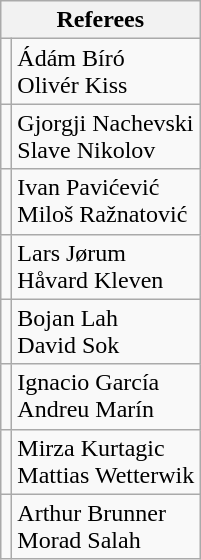<table class="wikitable">
<tr>
<th colspan="2">Referees</th>
</tr>
<tr>
<td></td>
<td>Ádám Bíró<br>Olivér Kiss</td>
</tr>
<tr>
<td></td>
<td>Gjorgji Nachevski<br>Slave Nikolov</td>
</tr>
<tr>
<td></td>
<td>Ivan Pavićević<br>Miloš Ražnatović</td>
</tr>
<tr>
<td></td>
<td>Lars Jørum<br>Håvard Kleven</td>
</tr>
<tr>
<td></td>
<td>Bojan Lah<br>David Sok</td>
</tr>
<tr>
<td></td>
<td>Ignacio García<br>Andreu Marín</td>
</tr>
<tr>
<td></td>
<td>Mirza Kurtagic<br>Mattias Wetterwik</td>
</tr>
<tr>
<td></td>
<td>Arthur Brunner<br>Morad Salah</td>
</tr>
</table>
